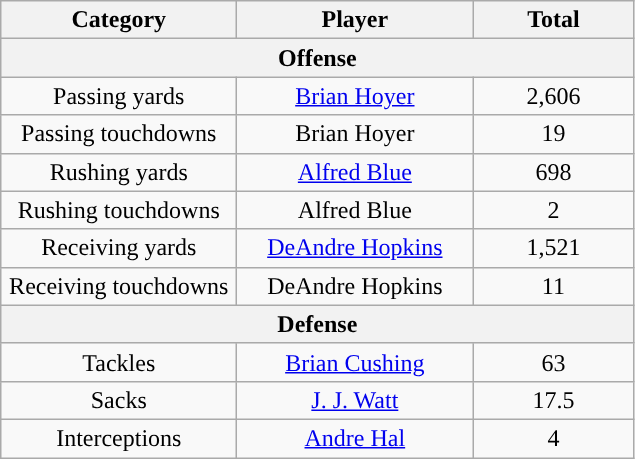<table class="wikitable" style="text-align:center">
<tr>
<th width="150">Category</th>
<th width="150">Player</th>
<th width="100">Total</th>
</tr>
<tr>
<th align="center" colspan="4">Offense</th>
</tr>
<tr>
<td>Passing yards</td>
<td><a href='#'>Brian Hoyer</a></td>
<td>2,606</td>
</tr>
<tr>
<td>Passing touchdowns</td>
<td>Brian Hoyer</td>
<td>19</td>
</tr>
<tr>
<td>Rushing yards</td>
<td><a href='#'>Alfred Blue</a></td>
<td>698</td>
</tr>
<tr>
<td>Rushing touchdowns</td>
<td>Alfred Blue</td>
<td>2</td>
</tr>
<tr>
<td>Receiving yards</td>
<td><a href='#'>DeAndre Hopkins</a></td>
<td>1,521</td>
</tr>
<tr>
<td>Receiving touchdowns</td>
<td>DeAndre Hopkins</td>
<td>11</td>
</tr>
<tr>
<th align="center" colspan="4">Defense</th>
</tr>
<tr>
<td>Tackles </td>
<td><a href='#'>Brian Cushing</a></td>
<td>63</td>
</tr>
<tr>
<td>Sacks</td>
<td><a href='#'>J. J. Watt</a></td>
<td>17.5</td>
</tr>
<tr>
<td>Interceptions</td>
<td><a href='#'>Andre Hal</a></td>
<td>4</td>
</tr>
</table>
